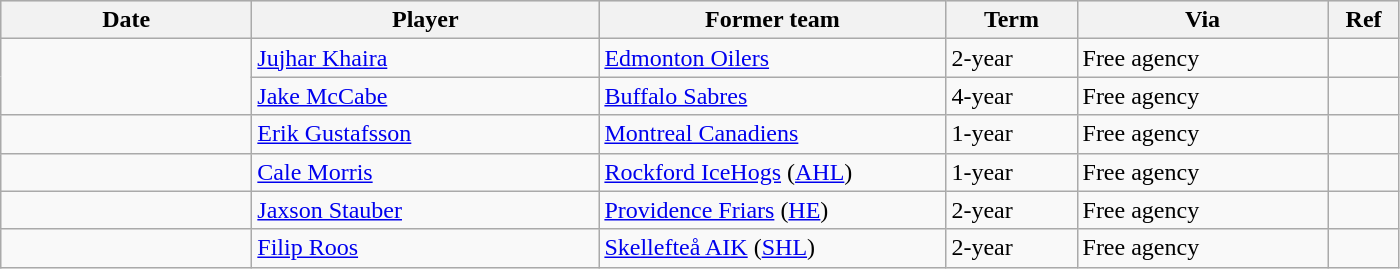<table class="wikitable">
<tr style="background:#ddd; text-align:center;">
<th style="width: 10em;">Date</th>
<th style="width: 14em;">Player</th>
<th style="width: 14em;">Former team</th>
<th style="width: 5em;">Term</th>
<th style="width: 10em;">Via</th>
<th style="width: 2.5em;">Ref</th>
</tr>
<tr>
<td rowspan=2></td>
<td><a href='#'>Jujhar Khaira</a></td>
<td><a href='#'>Edmonton Oilers</a></td>
<td>2-year</td>
<td>Free agency</td>
<td></td>
</tr>
<tr>
<td><a href='#'>Jake McCabe</a></td>
<td><a href='#'>Buffalo Sabres</a></td>
<td>4-year</td>
<td>Free agency</td>
<td></td>
</tr>
<tr>
<td></td>
<td><a href='#'>Erik Gustafsson</a></td>
<td><a href='#'>Montreal Canadiens</a></td>
<td>1-year</td>
<td>Free agency</td>
<td></td>
</tr>
<tr>
<td></td>
<td><a href='#'>Cale Morris</a></td>
<td><a href='#'>Rockford IceHogs</a> (<a href='#'>AHL</a>)</td>
<td>1-year</td>
<td>Free agency</td>
<td></td>
</tr>
<tr>
<td></td>
<td><a href='#'>Jaxson Stauber</a></td>
<td><a href='#'>Providence Friars</a> (<a href='#'>HE</a>)</td>
<td>2-year</td>
<td>Free agency</td>
<td></td>
</tr>
<tr>
<td></td>
<td><a href='#'>Filip Roos</a></td>
<td><a href='#'>Skellefteå AIK</a> (<a href='#'>SHL</a>)</td>
<td>2-year</td>
<td>Free agency</td>
<td></td>
</tr>
</table>
